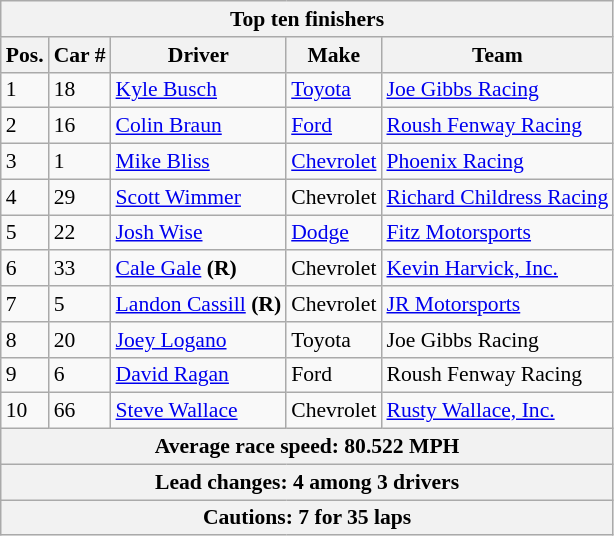<table class="wikitable" style="font-size: 90%;">
<tr>
<th colspan=9>Top ten finishers</th>
</tr>
<tr>
<th>Pos.</th>
<th>Car #</th>
<th>Driver</th>
<th>Make</th>
<th>Team</th>
</tr>
<tr>
<td>1</td>
<td>18</td>
<td><a href='#'>Kyle Busch</a></td>
<td><a href='#'>Toyota</a></td>
<td><a href='#'>Joe Gibbs Racing</a></td>
</tr>
<tr>
<td>2</td>
<td>16</td>
<td><a href='#'>Colin Braun</a></td>
<td><a href='#'>Ford</a></td>
<td><a href='#'>Roush Fenway Racing</a></td>
</tr>
<tr>
<td>3</td>
<td>1</td>
<td><a href='#'>Mike Bliss</a></td>
<td><a href='#'>Chevrolet</a></td>
<td><a href='#'>Phoenix Racing</a></td>
</tr>
<tr>
<td>4</td>
<td>29</td>
<td><a href='#'>Scott Wimmer</a></td>
<td>Chevrolet</td>
<td><a href='#'>Richard Childress Racing</a></td>
</tr>
<tr>
<td>5</td>
<td>22</td>
<td><a href='#'>Josh Wise</a></td>
<td><a href='#'>Dodge</a></td>
<td><a href='#'>Fitz Motorsports</a></td>
</tr>
<tr>
<td>6</td>
<td>33</td>
<td><a href='#'>Cale Gale</a> <strong>(R)</strong></td>
<td>Chevrolet</td>
<td><a href='#'>Kevin Harvick, Inc.</a></td>
</tr>
<tr>
<td>7</td>
<td>5</td>
<td><a href='#'>Landon Cassill</a> <strong>(R)</strong></td>
<td>Chevrolet</td>
<td><a href='#'>JR Motorsports</a></td>
</tr>
<tr>
<td>8</td>
<td>20</td>
<td><a href='#'>Joey Logano</a></td>
<td>Toyota</td>
<td>Joe Gibbs Racing</td>
</tr>
<tr>
<td>9</td>
<td>6</td>
<td><a href='#'>David Ragan</a></td>
<td>Ford</td>
<td>Roush Fenway Racing</td>
</tr>
<tr>
<td>10</td>
<td>66</td>
<td><a href='#'>Steve Wallace</a></td>
<td>Chevrolet</td>
<td><a href='#'>Rusty Wallace, Inc.</a></td>
</tr>
<tr>
<th colspan=9>Average race speed: 80.522 MPH</th>
</tr>
<tr>
<th colspan=9>Lead changes: 4 among 3 drivers</th>
</tr>
<tr>
<th colspan=9>Cautions: 7 for 35 laps</th>
</tr>
</table>
